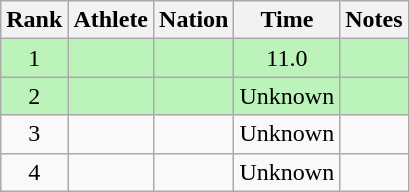<table class="wikitable sortable">
<tr>
<th>Rank</th>
<th>Athlete</th>
<th>Nation</th>
<th>Time</th>
<th>Notes</th>
</tr>
<tr style="background:#bbf3bb;">
<td align=center>1</td>
<td></td>
<td></td>
<td align=center>11.0</td>
<td align=center></td>
</tr>
<tr style="background:#bbf3bb;">
<td align=center>2</td>
<td></td>
<td></td>
<td align=center>Unknown</td>
<td align=center></td>
</tr>
<tr>
<td align=center>3</td>
<td></td>
<td></td>
<td align=center>Unknown</td>
<td></td>
</tr>
<tr>
<td align=center>4</td>
<td></td>
<td></td>
<td align=center>Unknown</td>
<td></td>
</tr>
</table>
